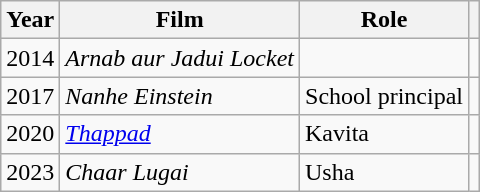<table class="wikitable sortable">
<tr>
<th>Year</th>
<th>Film</th>
<th>Role</th>
<th></th>
</tr>
<tr>
<td>2014</td>
<td><em>Arnab aur Jadui Locket</em></td>
<td></td>
<td></td>
</tr>
<tr>
<td>2017</td>
<td><em>Nanhe Einstein</em></td>
<td>School principal</td>
<td></td>
</tr>
<tr>
<td>2020</td>
<td><em><a href='#'>Thappad</a></em></td>
<td>Kavita</td>
<td></td>
</tr>
<tr>
<td>2023</td>
<td><em>Chaar Lugai</em></td>
<td>Usha</td>
<td></td>
</tr>
</table>
